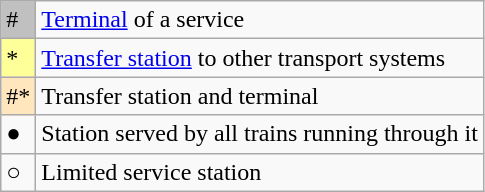<table class="wikitable">
<tr>
<td style="background-color:#C0C0C0">#</td>
<td><a href='#'>Terminal</a> of a service</td>
</tr>
<tr>
<td style="background-color:#FFFF99">*</td>
<td><a href='#'>Transfer station</a> to other transport systems</td>
</tr>
<tr>
<td style="background-color:#FFE6BD">#*</td>
<td>Transfer station and terminal</td>
</tr>
<tr>
<td>●</td>
<td>Station served by all trains running through it</td>
</tr>
<tr>
<td>○</td>
<td>Limited service station</td>
</tr>
</table>
